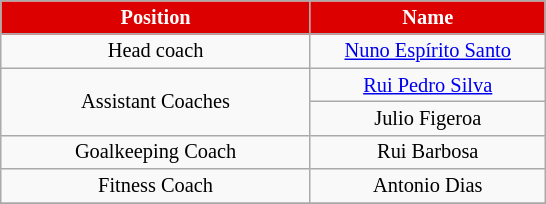<table class="wikitable"  style="text-align:center; font-size:85%; ">
<tr>
<th style="background:#DD0000; color:white; width:200px;">Position</th>
<th style="background:#DD0000; color:white; width:150px;">Name</th>
</tr>
<tr>
<td>Head coach</td>
<td> <a href='#'>Nuno Espírito Santo</a></td>
</tr>
<tr>
<td rowspan=2>Assistant Coaches</td>
<td> <a href='#'>Rui Pedro Silva</a></td>
</tr>
<tr>
<td> Julio Figeroa</td>
</tr>
<tr>
<td>Goalkeeping Coach</td>
<td> Rui Barbosa</td>
</tr>
<tr>
<td>Fitness Coach</td>
<td> Antonio Dias</td>
</tr>
<tr>
</tr>
</table>
